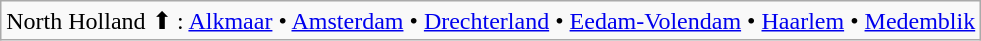<table class="wikitable">
<tr>
<td>North Holland ⬆ : <a href='#'>Alkmaar</a> • <a href='#'>Amsterdam</a> • <a href='#'>Drechterland</a> • <a href='#'>Eedam-Volendam</a> • <a href='#'>Haarlem</a> • <a href='#'>Medemblik</a></td>
</tr>
</table>
